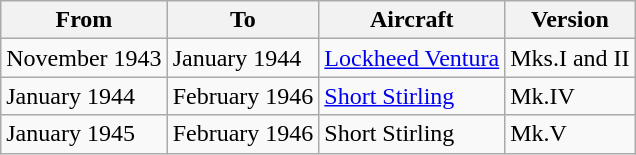<table class="wikitable">
<tr>
<th>From</th>
<th>To</th>
<th>Aircraft</th>
<th>Version</th>
</tr>
<tr>
<td>November 1943</td>
<td>January 1944</td>
<td><a href='#'>Lockheed Ventura</a></td>
<td>Mks.I and II</td>
</tr>
<tr>
<td>January 1944</td>
<td>February 1946</td>
<td><a href='#'>Short Stirling</a></td>
<td>Mk.IV</td>
</tr>
<tr>
<td>January 1945</td>
<td>February 1946</td>
<td>Short Stirling</td>
<td>Mk.V</td>
</tr>
</table>
